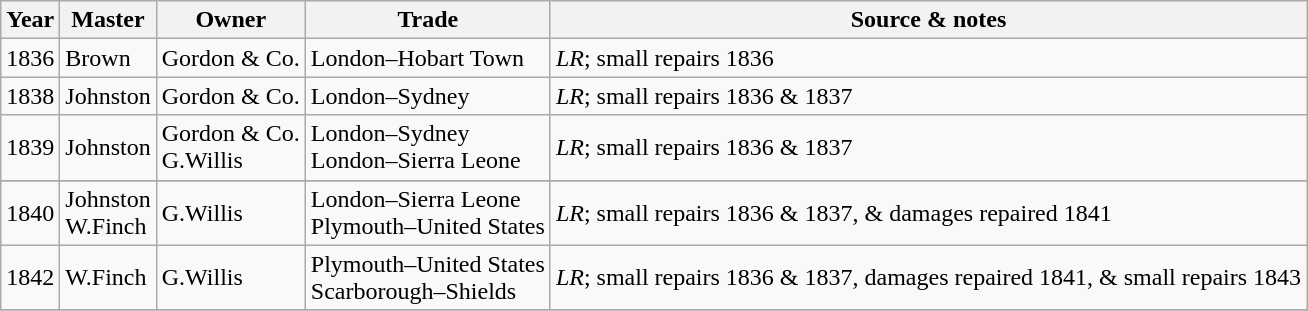<table class=" wikitable">
<tr>
<th>Year</th>
<th>Master</th>
<th>Owner</th>
<th>Trade</th>
<th>Source & notes</th>
</tr>
<tr>
<td>1836</td>
<td>Brown</td>
<td>Gordon & Co.</td>
<td>London–Hobart Town</td>
<td><em>LR</em>; small repairs 1836</td>
</tr>
<tr>
<td>1838</td>
<td>Johnston</td>
<td>Gordon & Co.</td>
<td>London–Sydney</td>
<td><em>LR</em>; small repairs 1836 & 1837</td>
</tr>
<tr>
<td>1839</td>
<td>Johnston</td>
<td>Gordon & Co.<br>G.Willis</td>
<td>London–Sydney<br>London–Sierra Leone</td>
<td><em>LR</em>; small repairs 1836 & 1837</td>
</tr>
<tr>
</tr>
<tr>
<td>1840</td>
<td>Johnston<br>W.Finch</td>
<td>G.Willis</td>
<td>London–Sierra Leone<br>Plymouth–United States</td>
<td><em>LR</em>; small repairs 1836 & 1837, & damages repaired 1841</td>
</tr>
<tr>
<td>1842</td>
<td>W.Finch</td>
<td>G.Willis</td>
<td>Plymouth–United States<br>Scarborough–Shields</td>
<td><em>LR</em>; small repairs 1836 & 1837, damages repaired 1841, & small repairs 1843</td>
</tr>
<tr>
</tr>
</table>
